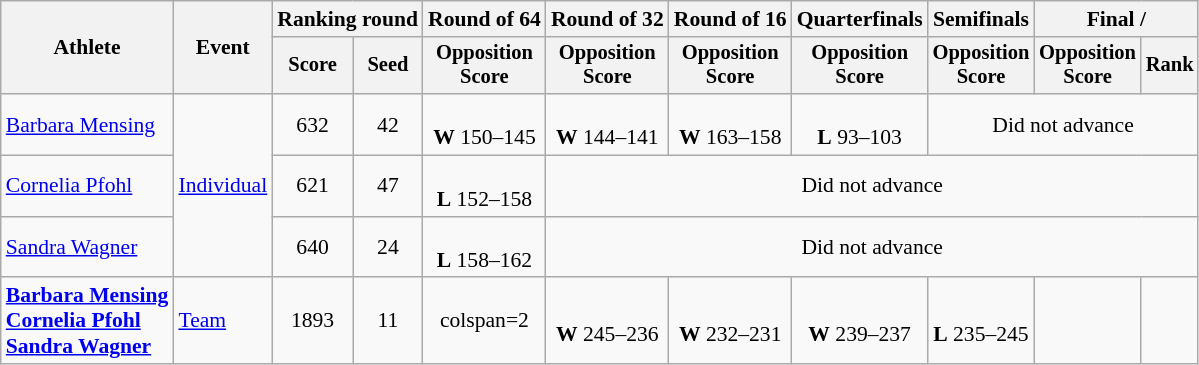<table class="wikitable" style="font-size:90%">
<tr>
<th rowspan=2>Athlete</th>
<th rowspan=2>Event</th>
<th colspan="2">Ranking round</th>
<th>Round of 64</th>
<th>Round of 32</th>
<th>Round of 16</th>
<th>Quarterfinals</th>
<th>Semifinals</th>
<th colspan="2">Final / </th>
</tr>
<tr style="font-size:95%">
<th>Score</th>
<th>Seed</th>
<th>Opposition<br>Score</th>
<th>Opposition<br>Score</th>
<th>Opposition<br>Score</th>
<th>Opposition<br>Score</th>
<th>Opposition<br>Score</th>
<th>Opposition<br>Score</th>
<th>Rank</th>
</tr>
<tr align=center>
<td align=left><a href='#'>Barbara Mensing</a></td>
<td align=left rowspan=3><a href='#'>Individual</a></td>
<td>632</td>
<td>42</td>
<td><br><strong>W</strong> 150–145</td>
<td><br><strong>W</strong> 144–141</td>
<td><br><strong>W</strong> 163–158</td>
<td><br><strong>L</strong> 93–103</td>
<td colspan=3>Did not advance</td>
</tr>
<tr align=center>
<td align=left><a href='#'>Cornelia Pfohl</a></td>
<td>621</td>
<td>47</td>
<td><br><strong>L</strong> 152–158</td>
<td colspan=6>Did not advance</td>
</tr>
<tr align=center>
<td align=left><a href='#'>Sandra Wagner</a></td>
<td>640</td>
<td>24</td>
<td><br><strong>L</strong> 158–162</td>
<td colspan=6>Did not advance</td>
</tr>
<tr align=center>
<td align=left><strong><a href='#'>Barbara Mensing</a><br><a href='#'>Cornelia Pfohl</a><br><a href='#'>Sandra Wagner</a></strong></td>
<td align=left><a href='#'>Team</a></td>
<td>1893</td>
<td>11</td>
<td>colspan=2</td>
<td><br><strong>W</strong> 245–236</td>
<td><br><strong>W</strong> 232–231</td>
<td><br><strong>W</strong> 239–237</td>
<td><br><strong>L</strong> 235–245</td>
<td></td>
</tr>
</table>
